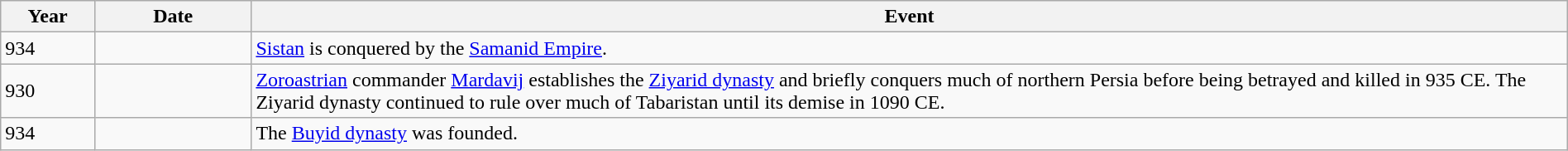<table class="wikitable" width="100%">
<tr>
<th style="width:6%">Year</th>
<th style="width:10%">Date</th>
<th>Event</th>
</tr>
<tr>
<td>934</td>
<td></td>
<td><a href='#'>Sistan</a> is conquered by the <a href='#'>Samanid Empire</a>.</td>
</tr>
<tr>
<td>930</td>
<td></td>
<td><a href='#'>Zoroastrian</a> commander <a href='#'>Mardavij</a> establishes the <a href='#'>Ziyarid dynasty</a> and briefly conquers much of northern Persia before being betrayed and killed in 935 CE. The Ziyarid dynasty continued to rule over much of Tabaristan until its demise in 1090 CE.</td>
</tr>
<tr>
<td>934</td>
<td></td>
<td>The <a href='#'>Buyid dynasty</a> was founded.</td>
</tr>
</table>
